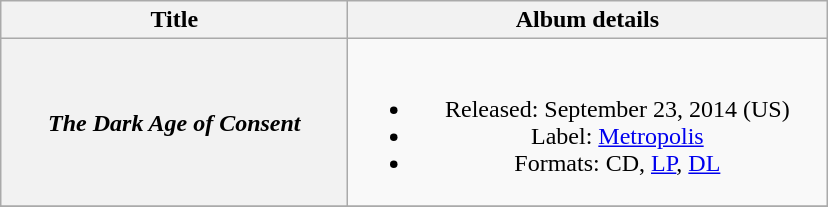<table class="wikitable plainrowheaders" style="text-align:center;">
<tr>
<th scope="col" rowspan="1" style="width:14em;">Title</th>
<th scope="col" rowspan="1" style="width:19.5em;">Album details</th>
</tr>
<tr>
<th scope="row"><em>The Dark Age of Consent</em></th>
<td><br><ul><li>Released: September 23, 2014 <span>(US)</span></li><li>Label: <a href='#'>Metropolis</a></li><li>Formats: CD, <a href='#'>LP</a>, <a href='#'>DL</a></li></ul></td>
</tr>
<tr>
</tr>
</table>
